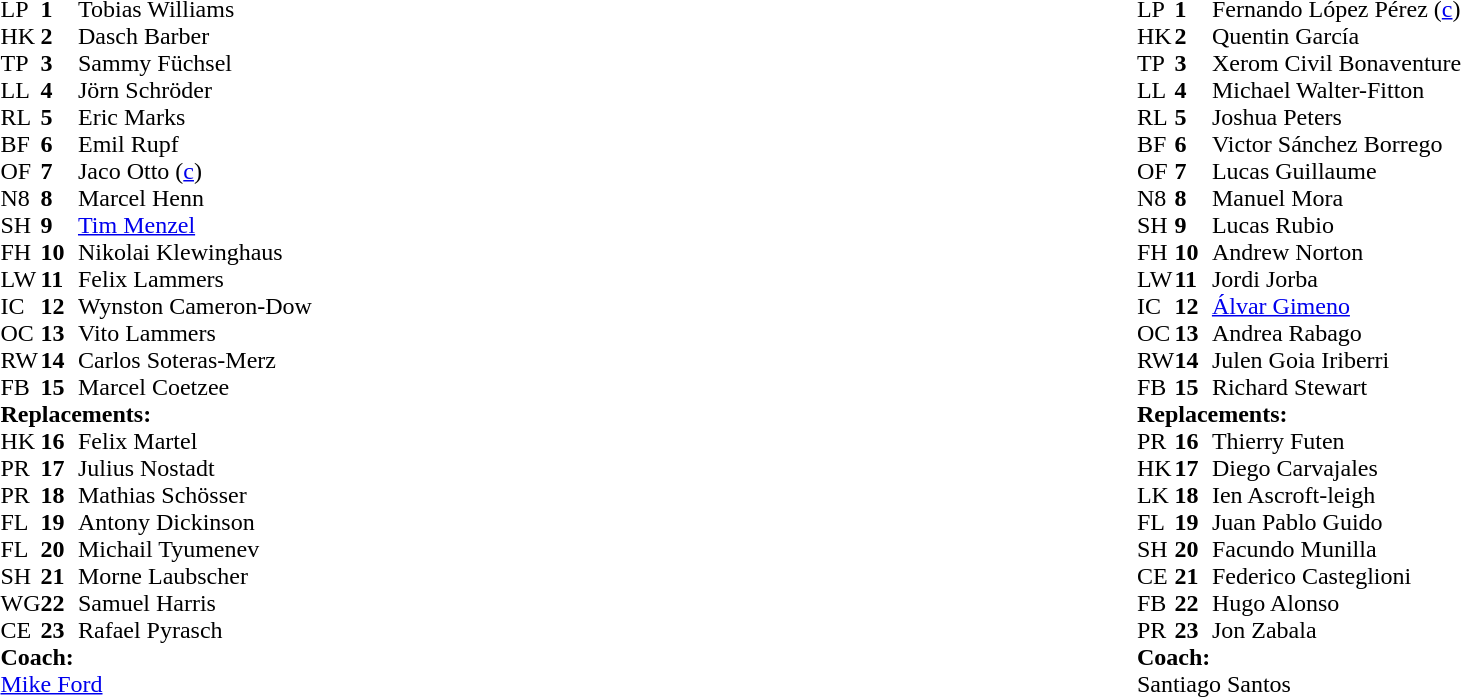<table style="width:100%">
<tr>
<td style="vertical-align:top;width:50%"><br><table cellspacing="0" cellpadding="0">
<tr>
<th width="25"></th>
<th width="25"></th>
</tr>
<tr>
<td>LP</td>
<td><strong>1</strong></td>
<td>Tobias Williams</td>
<td></td>
<td></td>
</tr>
<tr>
<td>HK</td>
<td><strong>2</strong></td>
<td>Dasch Barber</td>
</tr>
<tr>
<td>TP</td>
<td><strong>3</strong></td>
<td>Sammy Füchsel</td>
<td></td>
<td></td>
</tr>
<tr>
<td>LL</td>
<td><strong>4</strong></td>
<td>Jörn Schröder</td>
<td></td>
<td></td>
</tr>
<tr>
<td>RL</td>
<td><strong>5</strong></td>
<td>Eric Marks</td>
<td></td>
<td></td>
</tr>
<tr>
<td>BF</td>
<td><strong>6</strong></td>
<td>Emil Rupf</td>
<td></td>
<td></td>
</tr>
<tr>
<td>OF</td>
<td><strong>7</strong></td>
<td>Jaco Otto (<a href='#'>c</a>)</td>
</tr>
<tr>
<td>N8</td>
<td><strong>8</strong></td>
<td>Marcel Henn</td>
</tr>
<tr>
<td>SH</td>
<td><strong>9</strong></td>
<td><a href='#'>Tim Menzel</a></td>
<td></td>
<td></td>
</tr>
<tr>
<td>FH</td>
<td><strong>10</strong></td>
<td>Nikolai Klewinghaus</td>
</tr>
<tr>
<td>LW</td>
<td><strong>11</strong></td>
<td>Felix Lammers</td>
</tr>
<tr>
<td>IC</td>
<td><strong>12</strong></td>
<td>Wynston Cameron-Dow</td>
<td></td>
<td></td>
</tr>
<tr>
<td>OC</td>
<td><strong>13</strong></td>
<td>Vito Lammers</td>
</tr>
<tr>
<td>RW</td>
<td><strong>14</strong></td>
<td>Carlos Soteras-Merz</td>
<td></td>
<td></td>
</tr>
<tr>
<td>FB</td>
<td><strong>15</strong></td>
<td>Marcel Coetzee</td>
</tr>
<tr>
<td colspan="4"><strong>Replacements:</strong></td>
</tr>
<tr>
<td>HK</td>
<td><strong>16</strong></td>
<td>Felix Martel</td>
<td></td>
<td></td>
</tr>
<tr>
<td>PR</td>
<td><strong>17</strong></td>
<td>Julius Nostadt</td>
<td></td>
<td></td>
</tr>
<tr>
<td>PR</td>
<td><strong>18</strong></td>
<td>Mathias Schösser</td>
<td></td>
<td></td>
</tr>
<tr>
<td>FL</td>
<td><strong>19</strong></td>
<td>Antony Dickinson</td>
<td></td>
<td></td>
</tr>
<tr>
<td>FL</td>
<td><strong>20</strong></td>
<td>Michail Tyumenev</td>
<td></td>
<td></td>
</tr>
<tr>
<td>SH</td>
<td><strong>21</strong></td>
<td>Morne Laubscher</td>
<td></td>
<td></td>
</tr>
<tr>
<td>WG</td>
<td><strong>22</strong></td>
<td>Samuel Harris</td>
<td></td>
<td></td>
</tr>
<tr>
<td>CE</td>
<td><strong>23</strong></td>
<td>Rafael Pyrasch</td>
<td></td>
<td></td>
</tr>
<tr>
<td colspan="4"><strong>Coach:</strong></td>
</tr>
<tr>
<td colspan="4"><a href='#'>Mike Ford</a></td>
</tr>
</table>
</td>
<td style="vertical-align:top"></td>
<td style="vertical-align:top;width:40%"><br><table cellspacing="0" cellpadding="0">
<tr>
<th width="25"></th>
<th width="25"></th>
</tr>
<tr>
<td>LP</td>
<td><strong>1</strong></td>
<td>Fernando López Pérez (<a href='#'>c</a>)</td>
<td></td>
<td></td>
</tr>
<tr>
<td>HK</td>
<td><strong>2</strong></td>
<td>Quentin García</td>
<td></td>
<td></td>
</tr>
<tr>
<td>TP</td>
<td><strong>3</strong></td>
<td>Xerom Civil Bonaventure</td>
</tr>
<tr>
<td>LL</td>
<td><strong>4</strong></td>
<td>Michael Walter-Fitton</td>
<td></td>
<td></td>
</tr>
<tr>
<td>RL</td>
<td><strong>5</strong></td>
<td>Joshua Peters</td>
<td></td>
<td></td>
</tr>
<tr>
<td>BF</td>
<td><strong>6</strong></td>
<td>Victor Sánchez Borrego</td>
</tr>
<tr>
<td>OF</td>
<td><strong>7</strong></td>
<td>Lucas Guillaume</td>
</tr>
<tr>
<td>N8</td>
<td><strong>8</strong></td>
<td>Manuel Mora</td>
<td></td>
<td></td>
</tr>
<tr>
<td>SH</td>
<td><strong>9</strong></td>
<td>Lucas Rubio</td>
</tr>
<tr>
<td>FH</td>
<td><strong>10</strong></td>
<td>Andrew Norton</td>
<td></td>
<td></td>
</tr>
<tr>
<td>LW</td>
<td><strong>11</strong></td>
<td>Jordi Jorba</td>
<td></td>
<td></td>
</tr>
<tr>
<td>IC</td>
<td><strong>12</strong></td>
<td><a href='#'>Álvar Gimeno</a></td>
</tr>
<tr>
<td>OC</td>
<td><strong>13</strong></td>
<td>Andrea Rabago</td>
</tr>
<tr>
<td>RW</td>
<td><strong>14</strong></td>
<td>Julen Goia Iriberri</td>
<td></td>
<td></td>
</tr>
<tr>
<td>FB</td>
<td><strong>15</strong></td>
<td>Richard Stewart</td>
</tr>
<tr>
<td colspan="4"><strong>Replacements:</strong></td>
</tr>
<tr>
<td>PR</td>
<td><strong>16</strong></td>
<td>Thierry Futen</td>
<td></td>
<td></td>
</tr>
<tr>
<td>HK</td>
<td><strong>17</strong></td>
<td>Diego Carvajales</td>
<td></td>
<td></td>
</tr>
<tr>
<td>LK</td>
<td><strong>18</strong></td>
<td>Ien Ascroft-leigh</td>
<td></td>
<td></td>
</tr>
<tr>
<td>FL</td>
<td><strong>19</strong></td>
<td>Juan Pablo Guido</td>
<td></td>
<td></td>
</tr>
<tr>
<td>SH</td>
<td><strong>20</strong></td>
<td>Facundo Munilla</td>
<td></td>
<td></td>
</tr>
<tr>
<td>CE</td>
<td><strong>21</strong></td>
<td>Federico Casteglioni</td>
<td></td>
<td></td>
</tr>
<tr>
<td>FB</td>
<td><strong>22</strong></td>
<td>Hugo Alonso</td>
<td></td>
<td></td>
</tr>
<tr>
<td>PR</td>
<td><strong>23</strong></td>
<td>Jon Zabala</td>
<td></td>
<td></td>
</tr>
<tr>
<td colspan="4"><strong>Coach:</strong></td>
</tr>
<tr>
<td colspan="4">Santiago Santos</td>
</tr>
</table>
</td>
</tr>
</table>
